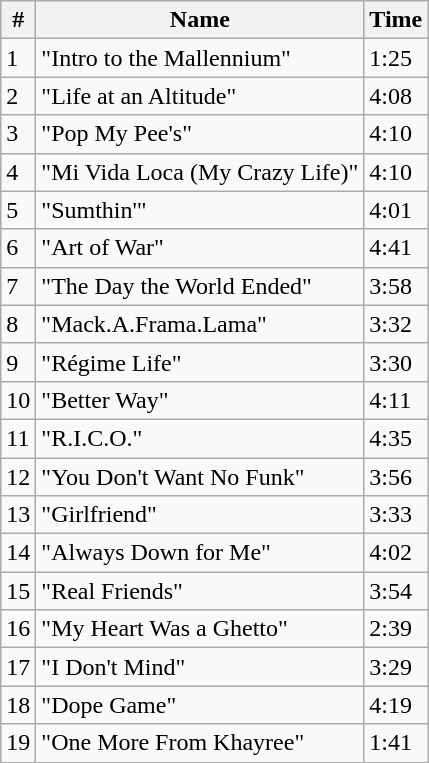<table class="wikitable">
<tr>
<th align="center">#</th>
<th align="center">Name</th>
<th align="center">Time</th>
</tr>
<tr>
<td>1</td>
<td>"Intro to the Mallennium"</td>
<td>1:25</td>
</tr>
<tr>
<td>2</td>
<td>"Life at an Altitude"</td>
<td>4:08</td>
</tr>
<tr>
<td>3</td>
<td>"Pop My Pee's"</td>
<td>4:10</td>
</tr>
<tr>
<td>4</td>
<td>"Mi Vida Loca (My Crazy Life)"</td>
<td>4:10</td>
</tr>
<tr>
<td>5</td>
<td>"Sumthin'"</td>
<td>4:01</td>
</tr>
<tr>
<td>6</td>
<td>"Art of War"</td>
<td>4:41</td>
</tr>
<tr>
<td>7</td>
<td>"The Day the World Ended"</td>
<td>3:58</td>
</tr>
<tr>
<td>8</td>
<td>"Mack.A.Frama.Lama"</td>
<td>3:32</td>
</tr>
<tr>
<td>9</td>
<td>"Régime Life"</td>
<td>3:30</td>
</tr>
<tr>
<td>10</td>
<td>"Better Way"</td>
<td>4:11</td>
</tr>
<tr>
<td>11</td>
<td>"R.I.C.O."</td>
<td>4:35</td>
</tr>
<tr>
<td>12</td>
<td>"You Don't Want No Funk"</td>
<td>3:56</td>
</tr>
<tr>
<td>13</td>
<td>"Girlfriend"</td>
<td>3:33</td>
</tr>
<tr>
<td>14</td>
<td>"Always Down for Me"</td>
<td>4:02</td>
</tr>
<tr>
<td>15</td>
<td>"Real Friends"</td>
<td>3:54</td>
</tr>
<tr>
<td>16</td>
<td>"My Heart Was a Ghetto"</td>
<td>2:39</td>
</tr>
<tr>
<td>17</td>
<td>"I Don't Mind"</td>
<td>3:29</td>
</tr>
<tr>
<td>18</td>
<td>"Dope Game"</td>
<td>4:19</td>
</tr>
<tr>
<td>19</td>
<td>"One More From Khayree"</td>
<td>1:41</td>
</tr>
<tr>
</tr>
</table>
